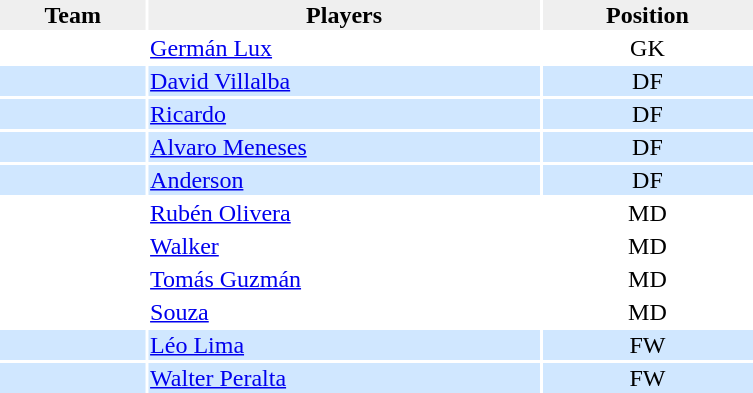<table width=40%>
<tr bgcolor=#EFEFEF>
<th>Team</th>
<th>Players</th>
<th>Position</th>
</tr>
<tr>
<td align=center></td>
<td><a href='#'>Germán Lux</a></td>
<td align=center>GK</td>
</tr>
<tr bgcolor=#D0E7FF>
<td align=center></td>
<td><a href='#'>David Villalba</a></td>
<td align=center>DF</td>
</tr>
<tr bgcolor=#D0E7FF>
<td align=center></td>
<td><a href='#'>Ricardo</a></td>
<td align=center>DF</td>
</tr>
<tr bgcolor=#D0E7FF>
<td align=center></td>
<td><a href='#'>Alvaro Meneses</a></td>
<td align=center>DF</td>
</tr>
<tr bgcolor=#D0E7FF>
<td align=center></td>
<td><a href='#'>Anderson</a></td>
<td align=center>DF</td>
</tr>
<tr>
<td align=center></td>
<td><a href='#'>Rubén Olivera</a></td>
<td align=center>MD</td>
</tr>
<tr>
<td align=center></td>
<td><a href='#'>Walker</a></td>
<td align=center>MD</td>
</tr>
<tr>
<td align=center></td>
<td><a href='#'>Tomás Guzmán</a></td>
<td align=center>MD</td>
</tr>
<tr>
<td align=center></td>
<td><a href='#'>Souza</a></td>
<td align=center>MD</td>
</tr>
<tr bgcolor=#D0E7FF>
<td align=center></td>
<td><a href='#'>Léo Lima</a></td>
<td align=center>FW</td>
</tr>
<tr bgcolor=#D0E7FF>
<td align=center></td>
<td><a href='#'>Walter Peralta</a></td>
<td align=center>FW</td>
</tr>
</table>
